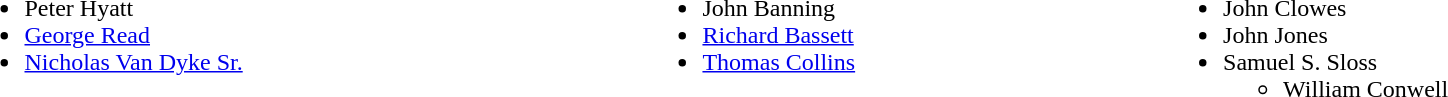<table width=100%>
<tr valign=top>
<td><br><ul><li>Peter Hyatt</li><li><a href='#'>George Read</a></li><li><a href='#'>Nicholas Van Dyke Sr.</a></li></ul></td>
<td><br><ul><li>John Banning</li><li><a href='#'>Richard Bassett</a></li><li><a href='#'>Thomas Collins</a></li></ul></td>
<td><br><ul><li>John Clowes</li><li>John Jones</li><li>Samuel S. Sloss<ul><li>William Conwell</li></ul></li></ul></td>
</tr>
</table>
